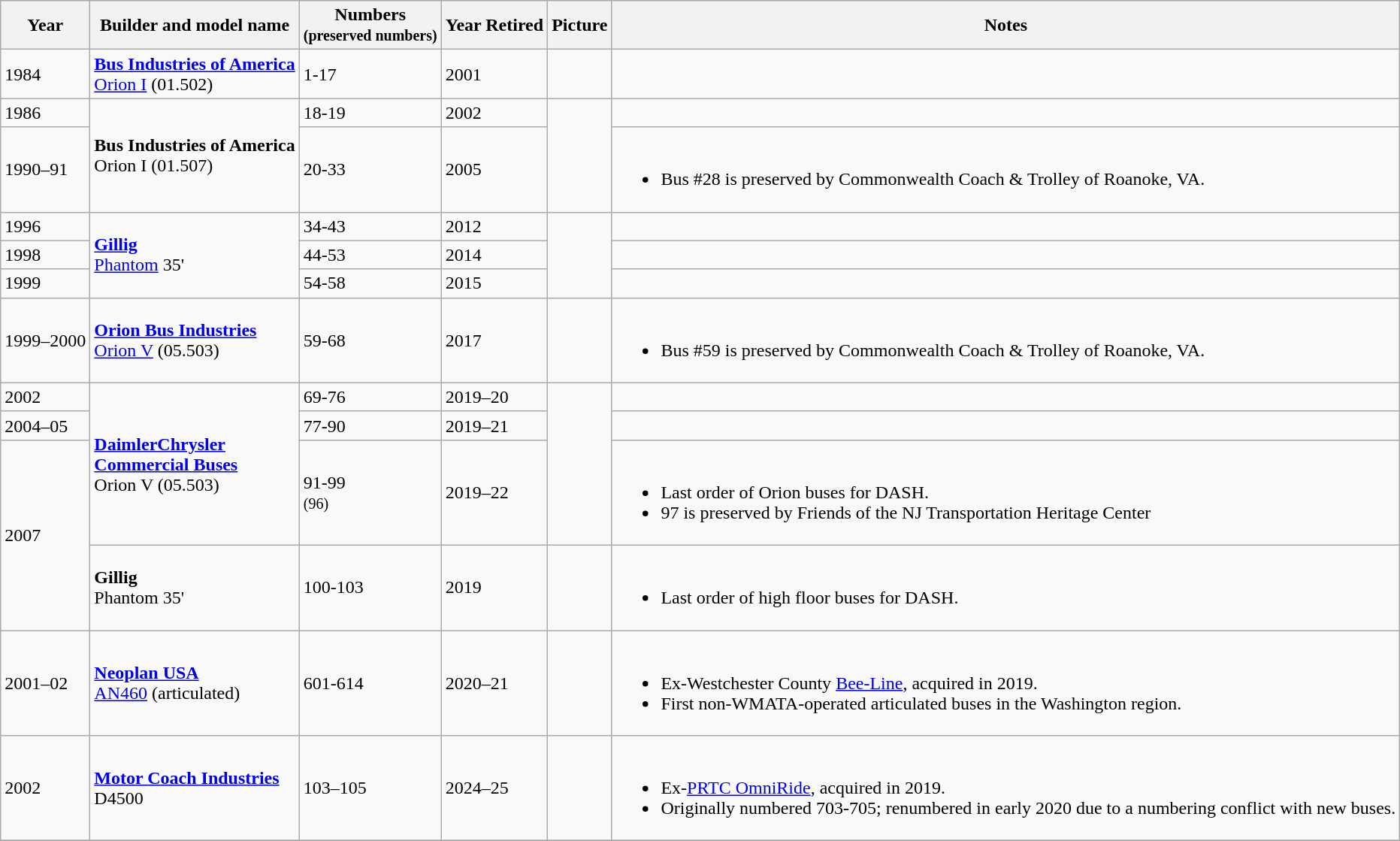<table class="wikitable sortable">
<tr>
<th>Year</th>
<th>Builder and model name</th>
<th>Numbers<br><small>(preserved numbers)</small></th>
<th>Year Retired</th>
<th>Picture</th>
<th>Notes</th>
</tr>
<tr>
<td>1984</td>
<td><strong><a href='#'>Bus Industries of America</a></strong><br><a href='#'>Orion I</a> (01.502)</td>
<td>1-17</td>
<td>2001</td>
<td></td>
<td></td>
</tr>
<tr>
<td>1986</td>
<td rowspan=2><strong>Bus Industries of America</strong><br>Orion I (01.507)</td>
<td>18-19</td>
<td>2002</td>
<td rowspan="2"></td>
<td></td>
</tr>
<tr>
<td>1990–91</td>
<td>20-33</td>
<td>2005</td>
<td><br><ul><li>Bus #28 is preserved by Commonwealth Coach & Trolley of Roanoke, VA.</li></ul></td>
</tr>
<tr>
<td>1996</td>
<td rowspan=3><strong><a href='#'>Gillig</a></strong><br><a href='#'>Phantom</a> 35'</td>
<td>34-43</td>
<td>2012</td>
<td rowspan="3"></td>
<td></td>
</tr>
<tr>
<td>1998</td>
<td>44-53</td>
<td>2014</td>
<td></td>
</tr>
<tr>
<td>1999</td>
<td>54-58</td>
<td>2015</td>
<td></td>
</tr>
<tr>
<td>1999–2000</td>
<td><strong><a href='#'>Orion Bus Industries</a></strong><br><a href='#'>Orion V</a> (05.503)</td>
<td>59-68</td>
<td>2017</td>
<td></td>
<td><br><ul><li>Bus #59 is preserved by Commonwealth Coach & Trolley of Roanoke, VA.</li></ul></td>
</tr>
<tr>
<td>2002</td>
<td rowspan=3><strong><a href='#'>DaimlerChrysler<br>Commercial Buses</a></strong><br>Orion V (05.503)</td>
<td>69-76</td>
<td>2019–20</td>
<td rowspan="3"></td>
<td></td>
</tr>
<tr>
<td>2004–05</td>
<td>77-90</td>
<td>2019–21</td>
<td></td>
</tr>
<tr>
<td rowspan="2">2007</td>
<td>91-99 <br><small>(96)</small></td>
<td>2019–22</td>
<td><br><ul><li>Last order of Orion buses for DASH.</li><li>97 is preserved by Friends of the NJ Transportation Heritage Center</li></ul></td>
</tr>
<tr>
<td><strong>Gillig</strong><br>Phantom 35'</td>
<td>100-103</td>
<td>2019</td>
<td></td>
<td><br><ul><li>Last order of high floor buses for DASH.</li></ul></td>
</tr>
<tr>
<td>2001–02</td>
<td><strong><a href='#'>Neoplan USA</a></strong><br><a href='#'>AN460</a> (articulated)</td>
<td>601-614</td>
<td>2020–21</td>
<td></td>
<td><br><ul><li>Ex-Westchester County <a href='#'>Bee-Line</a>, acquired in 2019.</li><li>First non-WMATA-operated articulated buses in the Washington region.</li></ul></td>
</tr>
<tr>
<td>2002</td>
<td><strong><a href='#'>Motor Coach Industries</a></strong><br>D4500</td>
<td>103–105</td>
<td>2024–25</td>
<td></td>
<td><br><ul><li>Ex-<a href='#'>PRTC OmniRide</a>, acquired in 2019.</li><li>Originally numbered 703-705; renumbered in early 2020 due to a numbering conflict with new buses.</li></ul></td>
</tr>
<tr>
</tr>
</table>
